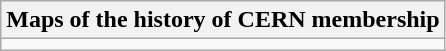<table class="wikitable collapsible collapsed">
<tr>
<th>Maps of the history of CERN membership</th>
</tr>
<tr>
<td></td>
</tr>
</table>
